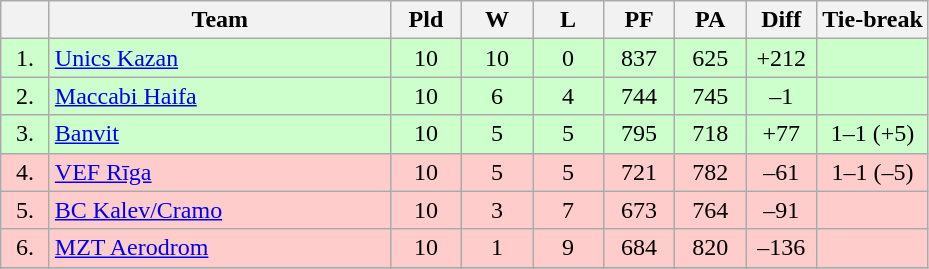<table class="wikitable" style="text-align:center">
<tr>
<th width=25></th>
<th width=220>Team</th>
<th width=40>Pld</th>
<th width=40>W</th>
<th width=40>L</th>
<th width=40>PF</th>
<th width=40>PA</th>
<th width=40>Diff</th>
<th>Tie-break</th>
</tr>
<tr style="background:#ccffcc;">
<td>1.</td>
<td align=left> <a href='#'>Unics Kazan</a></td>
<td>10</td>
<td>10</td>
<td>0</td>
<td>837</td>
<td>625</td>
<td>+212</td>
<td></td>
</tr>
<tr style="background:#ccffcc;">
<td>2.</td>
<td align=left> <a href='#'>Maccabi Haifa</a></td>
<td>10</td>
<td>6</td>
<td>4</td>
<td>744</td>
<td>745</td>
<td>–1</td>
<td></td>
</tr>
<tr style="background:#ccffcc;">
<td>3.</td>
<td align=left> <a href='#'>Banvit</a></td>
<td>10</td>
<td>5</td>
<td>5</td>
<td>795</td>
<td>718</td>
<td>+77</td>
<td>1–1 (+5)</td>
</tr>
<tr style="background:#ffcccc;">
<td>4.</td>
<td align=left> <a href='#'>VEF Rīga</a></td>
<td>10</td>
<td>5</td>
<td>5</td>
<td>721</td>
<td>782</td>
<td>–61</td>
<td>1–1 (–5)</td>
</tr>
<tr style="background:#ffcccc;">
<td>5.</td>
<td align=left> <a href='#'>BC Kalev/Cramo</a></td>
<td>10</td>
<td>3</td>
<td>7</td>
<td>673</td>
<td>764</td>
<td>–91</td>
<td></td>
</tr>
<tr style="background:#ffcccc;">
<td>6.</td>
<td align=left> <a href='#'>MZT Aerodrom</a></td>
<td>10</td>
<td>1</td>
<td>9</td>
<td>684</td>
<td>820</td>
<td>–136</td>
<td></td>
</tr>
<tr>
</tr>
</table>
